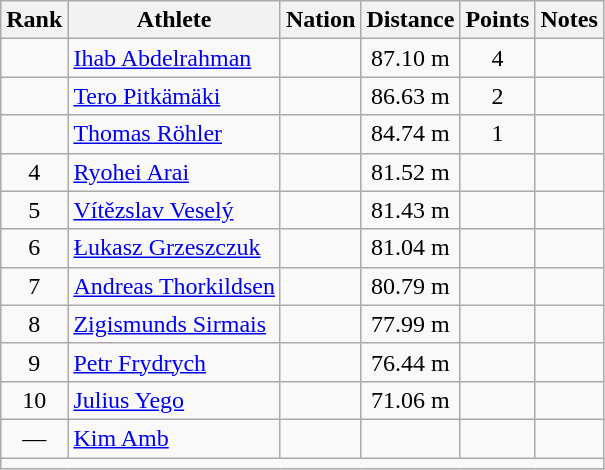<table class="wikitable mw-datatable sortable" style="text-align:center;">
<tr>
<th>Rank</th>
<th>Athlete</th>
<th>Nation</th>
<th>Distance</th>
<th>Points</th>
<th>Notes</th>
</tr>
<tr>
<td></td>
<td align=left><a href='#'>Ihab Abdelrahman</a></td>
<td align=left></td>
<td>87.10 m</td>
<td>4</td>
<td></td>
</tr>
<tr>
<td></td>
<td align=left><a href='#'>Tero Pitkämäki</a></td>
<td align=left></td>
<td>86.63 m</td>
<td>2</td>
<td></td>
</tr>
<tr>
<td></td>
<td align=left><a href='#'>Thomas Röhler</a></td>
<td align=left></td>
<td>84.74 m</td>
<td>1</td>
<td></td>
</tr>
<tr>
<td>4</td>
<td align=left><a href='#'>Ryohei Arai</a></td>
<td align=left></td>
<td>81.52 m</td>
<td></td>
<td></td>
</tr>
<tr>
<td>5</td>
<td align=left><a href='#'>Vítězslav Veselý</a></td>
<td align=left></td>
<td>81.43 m</td>
<td></td>
<td></td>
</tr>
<tr>
<td>6</td>
<td align=left><a href='#'>Łukasz Grzeszczuk</a></td>
<td align=left></td>
<td>81.04 m</td>
<td></td>
<td></td>
</tr>
<tr>
<td>7</td>
<td align=left><a href='#'>Andreas Thorkildsen</a></td>
<td align=left></td>
<td>80.79 m</td>
<td></td>
<td></td>
</tr>
<tr>
<td>8</td>
<td align=left><a href='#'>Zigismunds Sirmais</a></td>
<td align=left></td>
<td>77.99 m</td>
<td></td>
<td></td>
</tr>
<tr>
<td>9</td>
<td align=left><a href='#'>Petr Frydrych</a></td>
<td align=left></td>
<td>76.44 m</td>
<td></td>
<td></td>
</tr>
<tr>
<td>10</td>
<td align=left><a href='#'>Julius Yego</a></td>
<td align=left></td>
<td>71.06 m</td>
<td></td>
<td></td>
</tr>
<tr>
<td>—</td>
<td align=left><a href='#'>Kim Amb</a></td>
<td align=left></td>
<td></td>
<td></td>
<td></td>
</tr>
<tr class="sortbottom">
<td colspan=6></td>
</tr>
</table>
